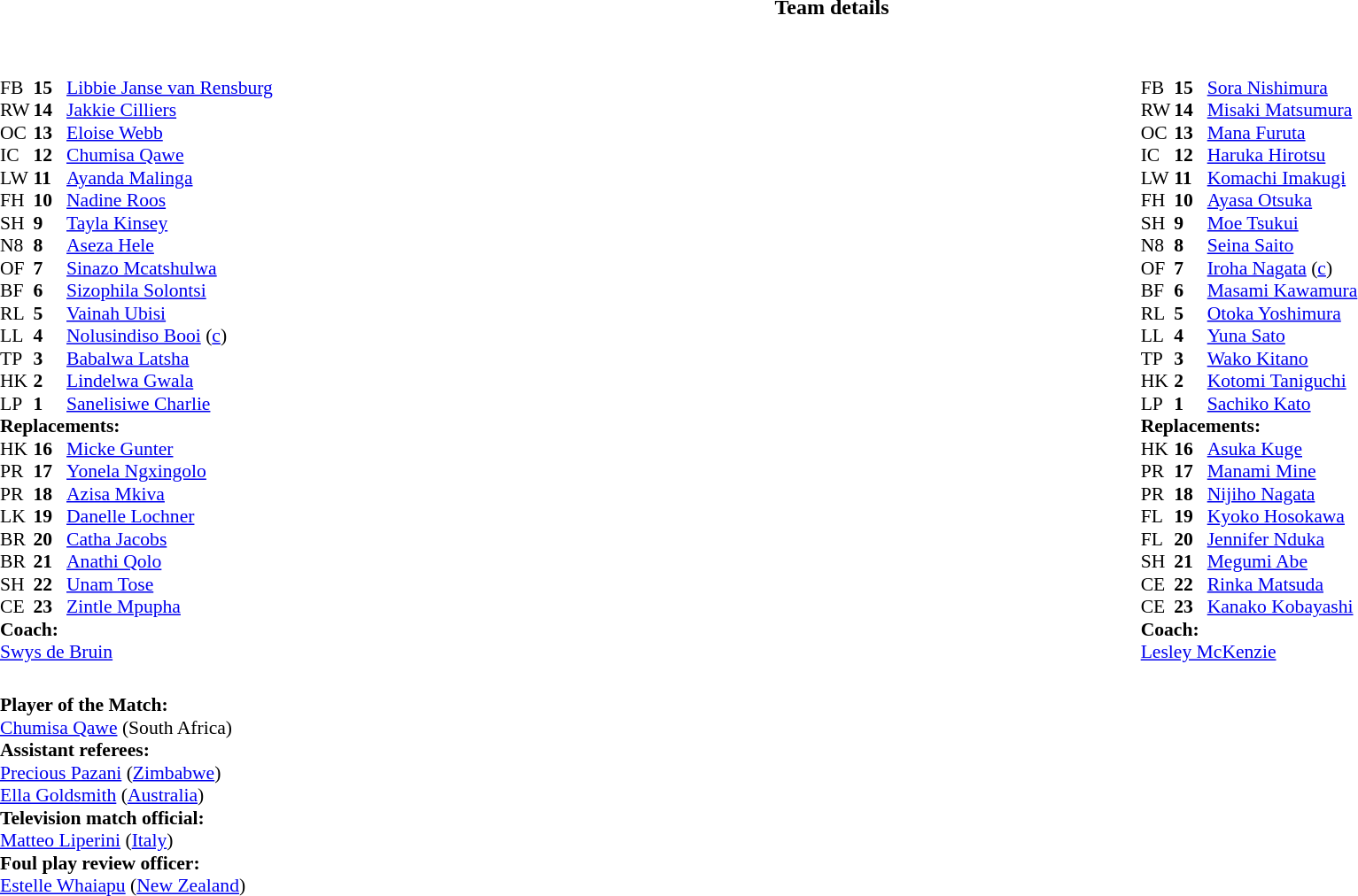<table border="0" style="width:100%;" class="collapsible collapsed">
<tr>
<th>Team details</th>
</tr>
<tr>
<td><br><table width="100%">
<tr>
<td style="vertical-align:top; width:50%"><br><table style="font-size: 90%" cellspacing="0" cellpadding="0">
<tr>
<th width="25"></th>
<th width="25"></th>
</tr>
<tr>
<td>FB</td>
<td><strong>15</strong></td>
<td><a href='#'>Libbie Janse van Rensburg</a></td>
<td></td>
<td></td>
</tr>
<tr>
<td>RW</td>
<td><strong>14</strong></td>
<td><a href='#'>Jakkie Cilliers</a></td>
<td></td>
<td></td>
</tr>
<tr>
<td>OC</td>
<td><strong>13</strong></td>
<td><a href='#'>Eloise Webb</a></td>
<td></td>
<td></td>
</tr>
<tr>
<td>IC</td>
<td><strong>12</strong></td>
<td><a href='#'>Chumisa Qawe</a></td>
<td></td>
<td></td>
</tr>
<tr>
<td>LW</td>
<td><strong>11</strong></td>
<td><a href='#'>Ayanda Malinga</a></td>
<td></td>
<td></td>
</tr>
<tr>
<td>FH</td>
<td><strong>10</strong></td>
<td><a href='#'>Nadine Roos</a></td>
<td></td>
<td></td>
</tr>
<tr>
<td>SH</td>
<td><strong>9</strong></td>
<td><a href='#'>Tayla Kinsey</a></td>
<td></td>
<td></td>
</tr>
<tr>
<td>N8</td>
<td><strong>8</strong></td>
<td><a href='#'>Aseza Hele</a></td>
<td></td>
<td></td>
</tr>
<tr>
<td>OF</td>
<td><strong>7</strong></td>
<td><a href='#'>Sinazo Mcatshulwa</a></td>
<td></td>
<td></td>
</tr>
<tr>
<td>BF</td>
<td><strong>6</strong></td>
<td><a href='#'>Sizophila Solontsi</a></td>
<td></td>
<td></td>
</tr>
<tr>
<td>RL</td>
<td><strong>5</strong></td>
<td><a href='#'>Vainah Ubisi</a></td>
<td></td>
<td></td>
</tr>
<tr>
<td>LL</td>
<td><strong>4</strong></td>
<td><a href='#'>Nolusindiso Booi</a> (<a href='#'>c</a>)</td>
<td></td>
<td></td>
</tr>
<tr>
<td>TP</td>
<td><strong>3</strong></td>
<td><a href='#'>Babalwa Latsha</a></td>
<td></td>
<td></td>
</tr>
<tr>
<td>HK</td>
<td><strong>2</strong></td>
<td><a href='#'>Lindelwa Gwala</a></td>
<td></td>
<td></td>
</tr>
<tr>
<td>LP</td>
<td><strong>1</strong></td>
<td><a href='#'>Sanelisiwe Charlie</a></td>
<td></td>
<td></td>
</tr>
<tr>
<td colspan=3><strong>Replacements:</strong></td>
</tr>
<tr>
<td>HK</td>
<td><strong>16</strong></td>
<td><a href='#'>Micke Gunter</a></td>
<td></td>
<td></td>
</tr>
<tr>
<td>PR</td>
<td><strong>17</strong></td>
<td><a href='#'>Yonela Ngxingolo</a></td>
<td></td>
<td></td>
</tr>
<tr>
<td>PR</td>
<td><strong>18</strong></td>
<td><a href='#'>Azisa Mkiva</a></td>
<td></td>
<td></td>
</tr>
<tr>
<td>LK</td>
<td><strong>19</strong></td>
<td><a href='#'>Danelle Lochner</a></td>
<td></td>
<td></td>
</tr>
<tr>
<td>BR</td>
<td><strong>20</strong></td>
<td><a href='#'>Catha Jacobs</a></td>
<td></td>
<td></td>
</tr>
<tr>
<td>BR</td>
<td><strong>21</strong></td>
<td><a href='#'>Anathi Qolo</a></td>
<td></td>
<td></td>
</tr>
<tr>
<td>SH</td>
<td><strong>22</strong></td>
<td><a href='#'>Unam Tose</a></td>
<td></td>
<td></td>
</tr>
<tr>
<td>CE</td>
<td><strong>23</strong></td>
<td><a href='#'>Zintle Mpupha</a></td>
<td></td>
<td></td>
</tr>
<tr>
<td colspan=3><strong>Coach:</strong></td>
</tr>
<tr>
<td colspan="4"> <a href='#'>Swys de Bruin</a></td>
</tr>
<tr>
</tr>
</table>
</td>
<td style="vertical-align:top; width:50%"><br><table style="font-size: 90%" cellspacing="0" cellpadding="0" align="center">
<tr>
<th width="25"></th>
<th width="25"></th>
</tr>
<tr>
<td>FB</td>
<td><strong>15</strong></td>
<td><a href='#'>Sora Nishimura</a></td>
<td></td>
<td></td>
</tr>
<tr>
<td>RW</td>
<td><strong>14</strong></td>
<td><a href='#'>Misaki Matsumura</a></td>
<td></td>
<td></td>
</tr>
<tr>
<td>OC</td>
<td><strong>13</strong></td>
<td><a href='#'>Mana Furuta</a></td>
<td></td>
<td></td>
</tr>
<tr>
<td>IC</td>
<td><strong>12</strong></td>
<td><a href='#'>Haruka Hirotsu</a></td>
<td></td>
<td></td>
</tr>
<tr>
<td>LW</td>
<td><strong>11</strong></td>
<td><a href='#'>Komachi Imakugi</a></td>
<td></td>
<td></td>
</tr>
<tr>
<td>FH</td>
<td><strong>10</strong></td>
<td><a href='#'>Ayasa Otsuka</a></td>
<td></td>
<td></td>
</tr>
<tr>
<td>SH</td>
<td><strong>9</strong></td>
<td><a href='#'>Moe Tsukui</a></td>
<td></td>
<td></td>
</tr>
<tr>
<td>N8</td>
<td><strong>8</strong></td>
<td><a href='#'>Seina Saito</a></td>
<td></td>
<td></td>
</tr>
<tr>
<td>OF</td>
<td><strong>7</strong></td>
<td><a href='#'>Iroha Nagata</a> (<a href='#'>c</a>)</td>
<td></td>
<td></td>
</tr>
<tr>
<td>BF</td>
<td><strong>6</strong></td>
<td><a href='#'>Masami Kawamura</a></td>
<td></td>
<td></td>
</tr>
<tr>
<td>RL</td>
<td><strong>5</strong></td>
<td><a href='#'>Otoka Yoshimura</a></td>
<td></td>
<td></td>
</tr>
<tr>
<td>LL</td>
<td><strong>4</strong></td>
<td><a href='#'>Yuna Sato</a></td>
<td></td>
<td></td>
</tr>
<tr>
<td>TP</td>
<td><strong>3</strong></td>
<td><a href='#'>Wako Kitano</a></td>
<td></td>
<td></td>
</tr>
<tr>
<td>HK</td>
<td><strong>2</strong></td>
<td><a href='#'>Kotomi Taniguchi</a></td>
<td></td>
<td></td>
</tr>
<tr>
<td>LP</td>
<td><strong>1</strong></td>
<td><a href='#'>Sachiko Kato</a></td>
<td></td>
<td></td>
</tr>
<tr>
<td colspan=3><strong>Replacements:</strong></td>
</tr>
<tr>
<td>HK</td>
<td><strong>16</strong></td>
<td><a href='#'>Asuka Kuge</a></td>
<td></td>
<td></td>
</tr>
<tr>
<td>PR</td>
<td><strong>17</strong></td>
<td><a href='#'>Manami Mine</a></td>
<td></td>
<td></td>
</tr>
<tr>
<td>PR</td>
<td><strong>18</strong></td>
<td><a href='#'>Nijiho Nagata</a></td>
<td></td>
<td></td>
</tr>
<tr>
<td>FL</td>
<td><strong>19</strong></td>
<td><a href='#'>Kyoko Hosokawa</a></td>
<td></td>
<td></td>
</tr>
<tr>
<td>FL</td>
<td><strong>20</strong></td>
<td><a href='#'>Jennifer Nduka</a></td>
<td></td>
<td></td>
</tr>
<tr>
<td>SH</td>
<td><strong>21</strong></td>
<td><a href='#'>Megumi Abe</a></td>
<td></td>
<td></td>
</tr>
<tr>
<td>CE</td>
<td><strong>22</strong></td>
<td><a href='#'>Rinka Matsuda</a></td>
<td></td>
<td></td>
</tr>
<tr>
<td>CE</td>
<td><strong>23</strong></td>
<td><a href='#'>Kanako Kobayashi</a></td>
<td></td>
<td></td>
</tr>
<tr>
<td colspan=3><strong>Coach:</strong></td>
</tr>
<tr>
<td colspan="4"> <a href='#'>Lesley McKenzie</a></td>
</tr>
</table>
</td>
</tr>
</table>
<table width=100% style="font-size: 90%">
<tr>
<td><br><strong>Player of the Match:</strong>
<br><a href='#'>Chumisa Qawe</a> (South Africa)<br><strong>Assistant referees:</strong>
<br><a href='#'>Precious Pazani</a> (<a href='#'>Zimbabwe</a>)
<br><a href='#'>Ella Goldsmith</a> (<a href='#'>Australia</a>)
<br><strong>Television match official:</strong>
<br><a href='#'>Matteo Liperini</a> (<a href='#'>Italy</a>)
<br><strong>Foul play review officer:</strong>
<br><a href='#'>Estelle Whaiapu</a> (<a href='#'>New Zealand</a>)</td>
</tr>
</table>
</td>
</tr>
</table>
